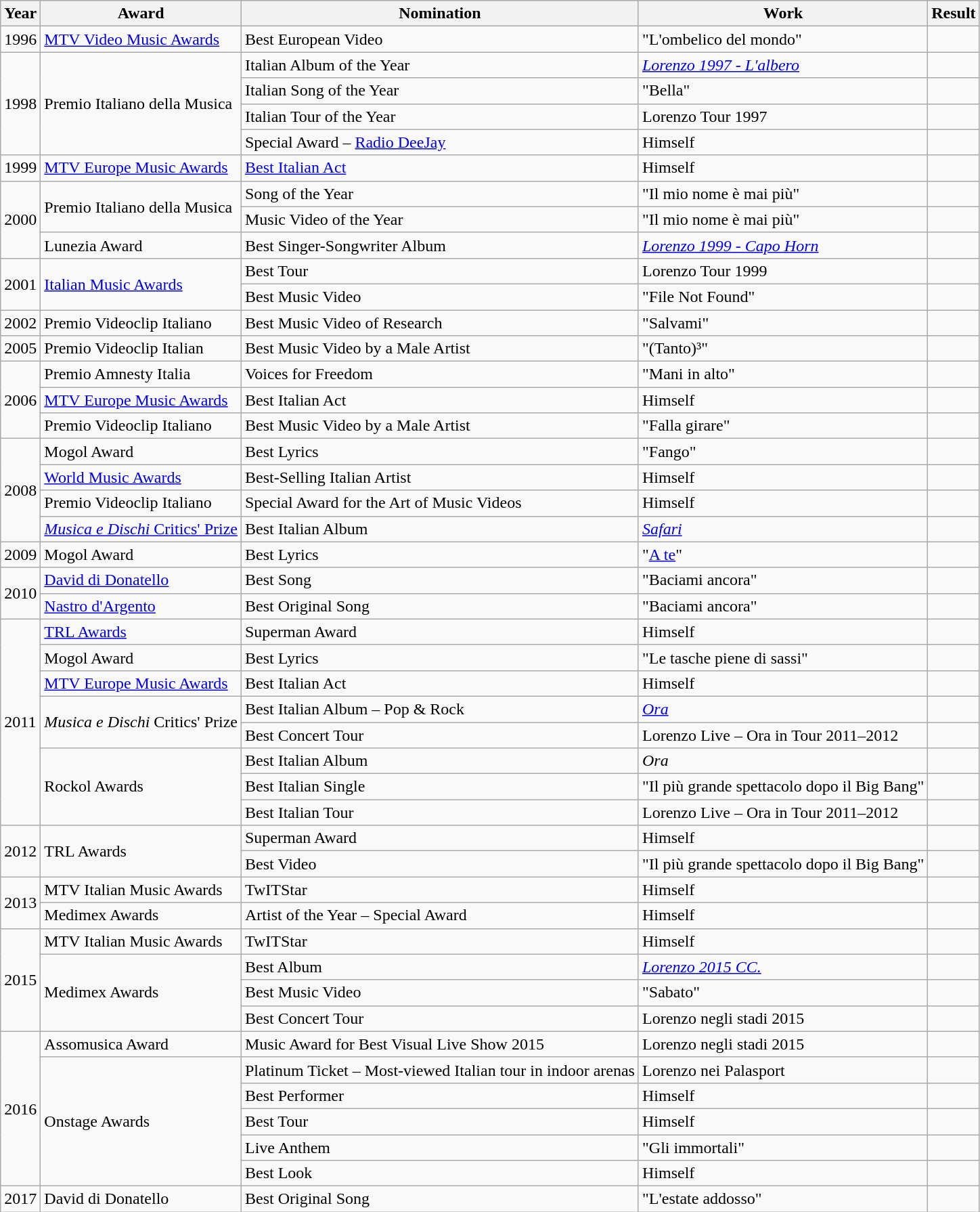<table class="wikitable">
<tr>
<th>Year</th>
<th>Award</th>
<th>Nomination</th>
<th>Work</th>
<th>Result</th>
</tr>
<tr>
<td>1996</td>
<td><a href='#'>MTV Video Music Awards</a></td>
<td>Best European Video</td>
<td>"L'ombelico del mondo"</td>
<td></td>
</tr>
<tr>
<td rowspan="4">1998</td>
<td rowspan="4">Premio Italiano della Musica</td>
<td>Italian Album of the Year</td>
<td><em><a href='#'>Lorenzo 1997 - L'albero</a></em></td>
<td></td>
</tr>
<tr>
<td>Italian Song of the Year</td>
<td>"Bella"</td>
<td></td>
</tr>
<tr>
<td>Italian Tour of the Year</td>
<td>Lorenzo Tour 1997</td>
<td></td>
</tr>
<tr>
<td>Special Award – <a href='#'>Radio DeeJay</a></td>
<td>Himself</td>
<td></td>
</tr>
<tr>
<td>1999</td>
<td><a href='#'>MTV Europe Music Awards</a></td>
<td><a href='#'>Best Italian Act</a></td>
<td>Himself</td>
<td></td>
</tr>
<tr>
<td rowspan="3">2000</td>
<td rowspan="2">Premio Italiano della Musica</td>
<td>Song of the Year</td>
<td>"Il mio nome è mai più" </td>
<td></td>
</tr>
<tr>
<td>Music Video of the Year</td>
<td>"Il mio nome è mai più" </td>
<td></td>
</tr>
<tr>
<td>Lunezia Award</td>
<td>Best Singer-Songwriter Album</td>
<td><em><a href='#'>Lorenzo 1999 - Capo Horn</a></em></td>
<td></td>
</tr>
<tr>
<td rowspan="2">2001</td>
<td rowspan="2"><a href='#'>Italian Music Awards</a></td>
<td>Best Tour</td>
<td>Lorenzo Tour 1999</td>
<td></td>
</tr>
<tr>
<td>Best Music Video</td>
<td>"File Not Found"</td>
<td></td>
</tr>
<tr>
<td>2002</td>
<td>Premio Videoclip Italiano</td>
<td>Best Music Video of Research</td>
<td>"Salvami"</td>
<td></td>
</tr>
<tr>
<td>2005</td>
<td>Premio Videoclip Italian</td>
<td>Best Music Video by a Male Artist</td>
<td>"(Tanto)³"</td>
<td></td>
</tr>
<tr>
<td rowspan="3">2006</td>
<td>Premio Amnesty Italia</td>
<td>Voices for Freedom</td>
<td>"Mani in alto"</td>
<td></td>
</tr>
<tr>
<td><a href='#'>MTV Europe Music Awards</a></td>
<td>Best Italian Act</td>
<td>Himself</td>
<td></td>
</tr>
<tr>
<td>Premio Videoclip Italiano</td>
<td>Best Music Video by a Male Artist</td>
<td>"Falla girare"</td>
<td></td>
</tr>
<tr>
<td rowspan="4">2008</td>
<td>Mogol Award</td>
<td>Best Lyrics</td>
<td>"Fango"</td>
<td></td>
</tr>
<tr>
<td><a href='#'>World Music Awards</a></td>
<td>Best-Selling Italian Artist</td>
<td>Himself</td>
<td></td>
</tr>
<tr>
<td>Premio Videoclip Italiano</td>
<td>Special Award for the Art of Music Videos</td>
<td>Himself</td>
<td></td>
</tr>
<tr>
<td><a href='#'><em>Musica e Dischi</em> Critics' Prize</a></td>
<td>Best Italian Album</td>
<td><em><a href='#'>Safari</a></em></td>
<td></td>
</tr>
<tr>
<td>2009</td>
<td>Mogol Award</td>
<td>Best Lyrics</td>
<td>"<a href='#'>A te</a>"</td>
<td></td>
</tr>
<tr>
<td rowspan="2">2010</td>
<td><a href='#'>David di Donatello</a></td>
<td>Best Song</td>
<td>"Baciami ancora" </td>
<td></td>
</tr>
<tr>
<td><a href='#'>Nastro d'Argento</a></td>
<td>Best Original Song</td>
<td>"Baciami ancora" </td>
<td></td>
</tr>
<tr>
<td rowspan="8">2011</td>
<td><a href='#'>TRL Awards</a></td>
<td>Superman Award</td>
<td>Himself</td>
<td></td>
</tr>
<tr>
<td>Mogol Award</td>
<td>Best Lyrics</td>
<td>"Le tasche piene di sassi"</td>
<td></td>
</tr>
<tr>
<td><a href='#'>MTV Europe Music Awards</a></td>
<td>Best Italian Act</td>
<td>Himself</td>
<td></td>
</tr>
<tr>
<td rowspan="2"><em>Musica e Dischi</em> Critics' Prize</td>
<td>Best Italian Album – Pop & Rock</td>
<td><em><a href='#'>Ora</a></em></td>
<td></td>
</tr>
<tr>
<td>Best Concert Tour</td>
<td>Lorenzo Live – Ora in Tour 2011–2012</td>
<td></td>
</tr>
<tr>
<td rowspan="3">Rockol Awards</td>
<td>Best Italian Album</td>
<td><em>Ora</em></td>
<td></td>
</tr>
<tr>
<td>Best Italian Single</td>
<td>"Il più grande spettacolo dopo il Big Bang"</td>
<td></td>
</tr>
<tr>
<td>Best Italian Tour</td>
<td>Lorenzo Live – Ora in Tour 2011–2012</td>
<td></td>
</tr>
<tr>
<td rowspan="2">2012</td>
<td rowspan="2">TRL Awards</td>
<td>Superman Award</td>
<td>Himself</td>
<td></td>
</tr>
<tr>
<td>Best Video</td>
<td>"Il più grande spettacolo dopo il Big Bang"</td>
<td></td>
</tr>
<tr>
<td rowspan="2">2013</td>
<td>MTV Italian Music Awards</td>
<td>TwITStar</td>
<td>Himself</td>
<td></td>
</tr>
<tr>
<td>Medimex Awards</td>
<td>Artist of the Year – Special Award</td>
<td>Himself</td>
<td></td>
</tr>
<tr>
<td rowspan="4">2015</td>
<td>MTV Italian Music Awards</td>
<td>TwITStar</td>
<td>Himself</td>
<td></td>
</tr>
<tr>
<td rowspan="3">Medimex Awards</td>
<td>Best Album</td>
<td><em><a href='#'>Lorenzo 2015 CC.</a></em></td>
<td></td>
</tr>
<tr>
<td>Best Music Video</td>
<td>"Sabato"</td>
<td></td>
</tr>
<tr>
<td>Best Concert Tour</td>
<td>Lorenzo negli stadi 2015</td>
<td></td>
</tr>
<tr>
<td rowspan="6">2016</td>
<td>Assomusica Award</td>
<td>Music Award for Best Visual Live Show 2015</td>
<td>Lorenzo negli stadi 2015</td>
<td></td>
</tr>
<tr>
<td rowspan="5">Onstage Awards</td>
<td>Platinum Ticket – Most-viewed Italian tour in indoor arenas</td>
<td>Lorenzo nei Palasport</td>
<td></td>
</tr>
<tr>
<td>Best Performer</td>
<td>Himself</td>
<td></td>
</tr>
<tr>
<td>Best Tour</td>
<td>Himself</td>
<td></td>
</tr>
<tr>
<td>Live Anthem</td>
<td>"Gli immortali"</td>
<td></td>
</tr>
<tr>
<td>Best Look</td>
<td>Himself</td>
<td></td>
</tr>
<tr>
<td>2017</td>
<td>David di Donatello</td>
<td>Best Original Song</td>
<td>"L'estate addosso"</td>
<td></td>
</tr>
</table>
